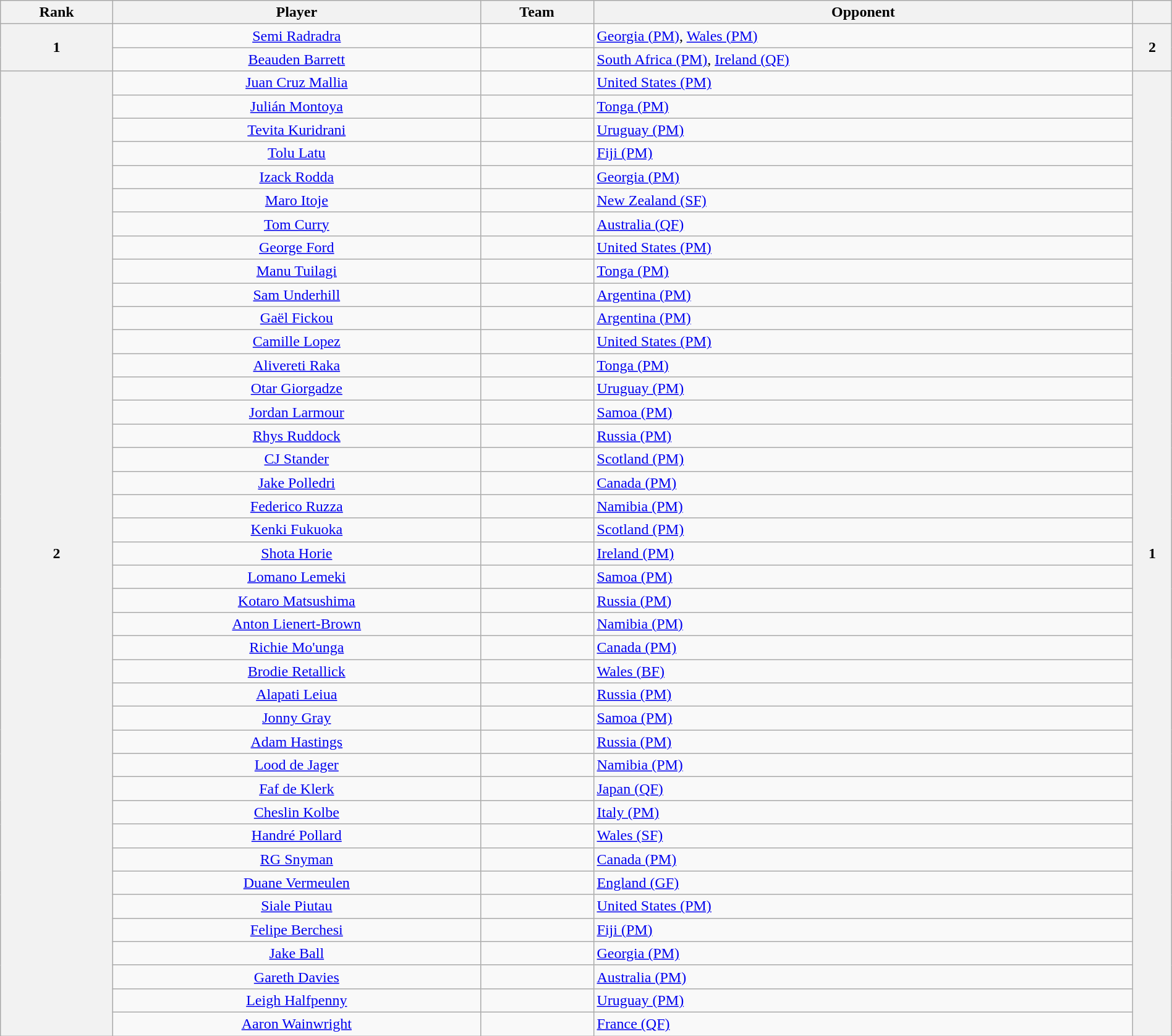<table class="wikitable" style="text-align:center;width:100%">
<tr>
<th>Rank</th>
<th>Player</th>
<th>Team</th>
<th class="unsortable">Opponent</th>
<th></th>
</tr>
<tr>
<th rowspan=2>1</th>
<td><a href='#'>Semi Radradra</a></td>
<td align=left></td>
<td align=left><a href='#'>Georgia (PM)</a>, <a href='#'>Wales (PM)</a></td>
<th rowspan=2>2</th>
</tr>
<tr>
<td><a href='#'>Beauden Barrett</a></td>
<td align=left></td>
<td align=left><a href='#'>South Africa (PM)</a>, <a href='#'>Ireland (QF)</a></td>
</tr>
<tr>
<th rowspan=41>2</th>
<td><a href='#'>Juan Cruz Mallia</a></td>
<td align=left></td>
<td align=left><a href='#'>United States (PM)</a></td>
<th rowspan=41>1</th>
</tr>
<tr>
<td><a href='#'>Julián Montoya</a></td>
<td align=left></td>
<td align=left><a href='#'>Tonga (PM)</a></td>
</tr>
<tr>
<td><a href='#'>Tevita Kuridrani</a></td>
<td align=left></td>
<td align=left><a href='#'>Uruguay (PM)</a></td>
</tr>
<tr>
<td><a href='#'>Tolu Latu</a></td>
<td align=left></td>
<td align=left><a href='#'>Fiji (PM)</a></td>
</tr>
<tr>
<td><a href='#'>Izack Rodda</a></td>
<td align=left></td>
<td align=left><a href='#'>Georgia (PM)</a></td>
</tr>
<tr>
<td><a href='#'>Maro Itoje</a></td>
<td align=left></td>
<td align=left><a href='#'>New Zealand (SF)</a></td>
</tr>
<tr>
<td><a href='#'>Tom Curry</a></td>
<td align=left></td>
<td align=left><a href='#'>Australia (QF)</a></td>
</tr>
<tr>
<td><a href='#'>George Ford</a></td>
<td align=left></td>
<td align=left><a href='#'>United States (PM)</a></td>
</tr>
<tr>
<td><a href='#'>Manu Tuilagi</a></td>
<td align=left></td>
<td align=left><a href='#'>Tonga (PM)</a></td>
</tr>
<tr>
<td><a href='#'>Sam Underhill</a></td>
<td align=left></td>
<td align=left><a href='#'>Argentina (PM)</a></td>
</tr>
<tr>
<td><a href='#'>Gaël Fickou</a></td>
<td align=left></td>
<td align=left><a href='#'>Argentina (PM)</a></td>
</tr>
<tr>
<td><a href='#'>Camille Lopez</a></td>
<td align=left></td>
<td align=left><a href='#'>United States (PM)</a></td>
</tr>
<tr>
<td><a href='#'>Alivereti Raka</a></td>
<td align=left></td>
<td align=left><a href='#'>Tonga (PM)</a></td>
</tr>
<tr>
<td><a href='#'>Otar Giorgadze</a></td>
<td align=left></td>
<td align=left><a href='#'>Uruguay (PM)</a></td>
</tr>
<tr>
<td><a href='#'>Jordan Larmour</a></td>
<td align=left></td>
<td align=left><a href='#'>Samoa (PM)</a></td>
</tr>
<tr>
<td><a href='#'>Rhys Ruddock</a></td>
<td align=left></td>
<td align=left><a href='#'>Russia (PM)</a></td>
</tr>
<tr>
<td><a href='#'>CJ Stander</a></td>
<td align=left></td>
<td align=left><a href='#'>Scotland (PM)</a></td>
</tr>
<tr>
<td><a href='#'>Jake Polledri</a></td>
<td align=left></td>
<td align=left><a href='#'>Canada (PM)</a></td>
</tr>
<tr>
<td><a href='#'>Federico Ruzza</a></td>
<td align=left></td>
<td align=left><a href='#'>Namibia (PM)</a></td>
</tr>
<tr>
<td><a href='#'>Kenki Fukuoka</a></td>
<td align=left></td>
<td align=left><a href='#'>Scotland (PM)</a></td>
</tr>
<tr>
<td><a href='#'>Shota Horie</a></td>
<td align=left></td>
<td align=left><a href='#'>Ireland (PM)</a></td>
</tr>
<tr>
<td><a href='#'>Lomano Lemeki</a></td>
<td align=left></td>
<td align=left><a href='#'>Samoa (PM)</a></td>
</tr>
<tr>
<td><a href='#'>Kotaro Matsushima</a></td>
<td align=left></td>
<td align=left><a href='#'>Russia (PM)</a></td>
</tr>
<tr>
<td><a href='#'>Anton Lienert-Brown</a></td>
<td align=left></td>
<td align=left><a href='#'>Namibia (PM)</a></td>
</tr>
<tr>
<td><a href='#'>Richie Mo'unga</a></td>
<td align=left></td>
<td align=left><a href='#'>Canada (PM)</a></td>
</tr>
<tr>
<td><a href='#'>Brodie Retallick</a></td>
<td align=left></td>
<td align=left><a href='#'>Wales (BF)</a></td>
</tr>
<tr>
<td><a href='#'>Alapati Leiua</a></td>
<td align=left></td>
<td align=left><a href='#'>Russia (PM)</a></td>
</tr>
<tr>
<td><a href='#'>Jonny Gray</a></td>
<td align=left></td>
<td align=left><a href='#'>Samoa (PM)</a></td>
</tr>
<tr>
<td><a href='#'>Adam Hastings</a></td>
<td align=left></td>
<td align=left><a href='#'>Russia (PM)</a></td>
</tr>
<tr>
<td><a href='#'>Lood de Jager</a></td>
<td align=left></td>
<td align=left><a href='#'>Namibia (PM)</a></td>
</tr>
<tr>
<td><a href='#'>Faf de Klerk</a></td>
<td align=left></td>
<td align=left><a href='#'>Japan (QF)</a></td>
</tr>
<tr>
<td><a href='#'>Cheslin Kolbe</a></td>
<td align=left></td>
<td align=left><a href='#'>Italy (PM)</a></td>
</tr>
<tr>
<td><a href='#'>Handré Pollard</a></td>
<td align=left></td>
<td align=left><a href='#'>Wales (SF)</a></td>
</tr>
<tr>
<td><a href='#'>RG Snyman</a></td>
<td align=left></td>
<td align=left><a href='#'>Canada (PM)</a></td>
</tr>
<tr>
<td><a href='#'>Duane Vermeulen</a></td>
<td align=left></td>
<td align=left><a href='#'>England (GF)</a></td>
</tr>
<tr>
<td><a href='#'>Siale Piutau</a></td>
<td align=left></td>
<td align=left><a href='#'>United States (PM)</a></td>
</tr>
<tr>
<td><a href='#'>Felipe Berchesi</a></td>
<td align=left></td>
<td align=left><a href='#'>Fiji (PM)</a></td>
</tr>
<tr>
<td><a href='#'>Jake Ball</a></td>
<td align=left></td>
<td align=left><a href='#'>Georgia (PM)</a></td>
</tr>
<tr>
<td><a href='#'>Gareth Davies</a></td>
<td align=left></td>
<td align=left><a href='#'>Australia (PM)</a></td>
</tr>
<tr>
<td><a href='#'>Leigh Halfpenny</a></td>
<td align=left></td>
<td align=left><a href='#'>Uruguay (PM)</a></td>
</tr>
<tr>
<td><a href='#'>Aaron Wainwright</a></td>
<td align=left></td>
<td align=left><a href='#'>France (QF)</a></td>
</tr>
</table>
